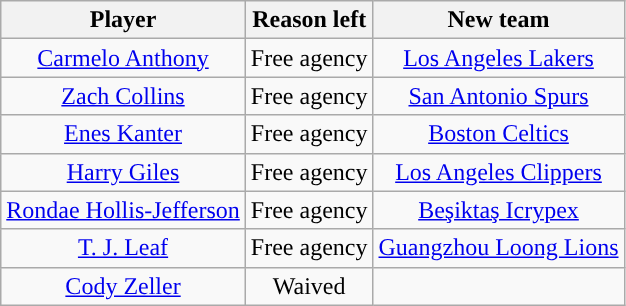<table class="wikitable sortable sortable" style="text-align: center">
<tr>
<th>Player</th>
<th>Reason left</th>
<th>New team</th>
</tr>
<tr>
<td><a href='#'>Carmelo Anthony</a></td>
<td>Free agency</td>
<td><a href='#'>Los Angeles Lakers</a></td>
</tr>
<tr>
<td><a href='#'>Zach Collins</a></td>
<td>Free agency</td>
<td><a href='#'>San Antonio Spurs</a></td>
</tr>
<tr>
<td><a href='#'>Enes Kanter</a></td>
<td>Free agency</td>
<td><a href='#'>Boston Celtics</a></td>
</tr>
<tr>
<td><a href='#'>Harry Giles</a></td>
<td>Free agency</td>
<td><a href='#'>Los Angeles Clippers</a></td>
</tr>
<tr>
<td><a href='#'>Rondae Hollis-Jefferson</a></td>
<td>Free agency</td>
<td><a href='#'>Beşiktaş Icrypex</a></td>
</tr>
<tr>
<td><a href='#'>T. J. Leaf</a></td>
<td>Free agency</td>
<td><a href='#'>Guangzhou Loong Lions</a></td>
</tr>
<tr>
<td><a href='#'>Cody Zeller</a></td>
<td>Waived</td>
<td></td>
</tr>
</table>
